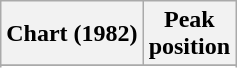<table class="wikitable sortable plainrowheaders" style="text-align:center">
<tr>
<th scope="col">Chart (1982)</th>
<th scope="col">Peak<br>position</th>
</tr>
<tr>
</tr>
<tr>
</tr>
</table>
